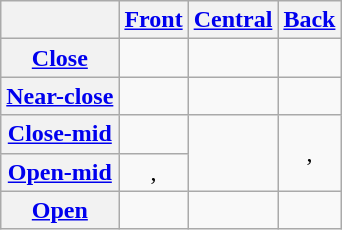<table class="wikitable" style="text-align:center">
<tr>
<th></th>
<th><a href='#'>Front</a></th>
<th><a href='#'>Central</a></th>
<th><a href='#'>Back</a></th>
</tr>
<tr align="center">
<th><a href='#'>Close</a></th>
<td></td>
<td></td>
<td></td>
</tr>
<tr>
<th><a href='#'>Near-close</a></th>
<td></td>
<td></td>
<td></td>
</tr>
<tr align="center">
<th><a href='#'>Close-mid</a></th>
<td></td>
<td rowspan="2"></td>
<td rowspan="2">, </td>
</tr>
<tr>
<th><a href='#'>Open-mid</a></th>
<td>, </td>
</tr>
<tr align="center">
<th><a href='#'>Open</a></th>
<td></td>
<td></td>
<td></td>
</tr>
</table>
